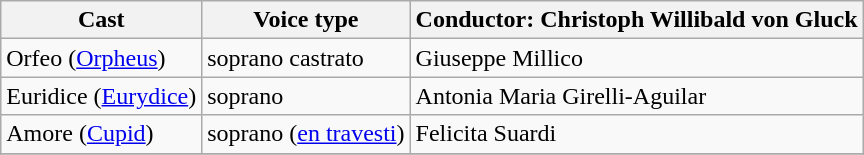<table class="wikitable">
<tr>
<th>Cast</th>
<th>Voice type</th>
<th>Conductor: Christoph Willibald von Gluck<br></th>
</tr>
<tr>
<td>Orfeo (<a href='#'>Orpheus</a>)</td>
<td>soprano castrato</td>
<td>Giuseppe Millico</td>
</tr>
<tr>
<td>Euridice (<a href='#'>Eurydice</a>)</td>
<td>soprano</td>
<td>Antonia Maria Girelli-Aguilar</td>
</tr>
<tr>
<td>Amore (<a href='#'>Cupid</a>)</td>
<td>soprano (<a href='#'>en travesti</a>)</td>
<td>Felicita Suardi</td>
</tr>
<tr>
</tr>
</table>
